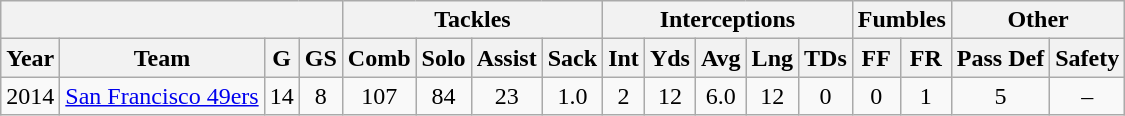<table class="wikitable" style="text-align:center;">
<tr>
<th colspan=4></th>
<th colspan=4>Tackles</th>
<th colspan=5>Interceptions</th>
<th colspan=2>Fumbles</th>
<th colspan=2>Other</th>
</tr>
<tr>
<th>Year</th>
<th>Team</th>
<th>G</th>
<th>GS</th>
<th>Comb</th>
<th>Solo</th>
<th>Assist</th>
<th>Sack</th>
<th>Int</th>
<th>Yds</th>
<th>Avg</th>
<th>Lng</th>
<th>TDs</th>
<th>FF</th>
<th>FR</th>
<th>Pass Def</th>
<th>Safety</th>
</tr>
<tr>
<td>2014</td>
<td><a href='#'>San Francisco 49ers</a></td>
<td>14</td>
<td>8</td>
<td>107</td>
<td>84</td>
<td>23</td>
<td>1.0</td>
<td>2</td>
<td>12</td>
<td>6.0</td>
<td>12</td>
<td>0</td>
<td>0</td>
<td>1</td>
<td>5</td>
<td>–</td>
</tr>
</table>
